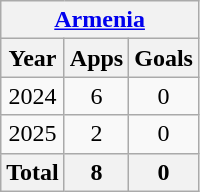<table class="wikitable" style="text-align:center">
<tr>
<th colspan=4><a href='#'>Armenia</a></th>
</tr>
<tr>
<th>Year</th>
<th>Apps</th>
<th>Goals</th>
</tr>
<tr>
<td>2024</td>
<td>6</td>
<td>0</td>
</tr>
<tr>
<td>2025</td>
<td>2</td>
<td>0</td>
</tr>
<tr>
<th>Total</th>
<th>8</th>
<th>0</th>
</tr>
</table>
